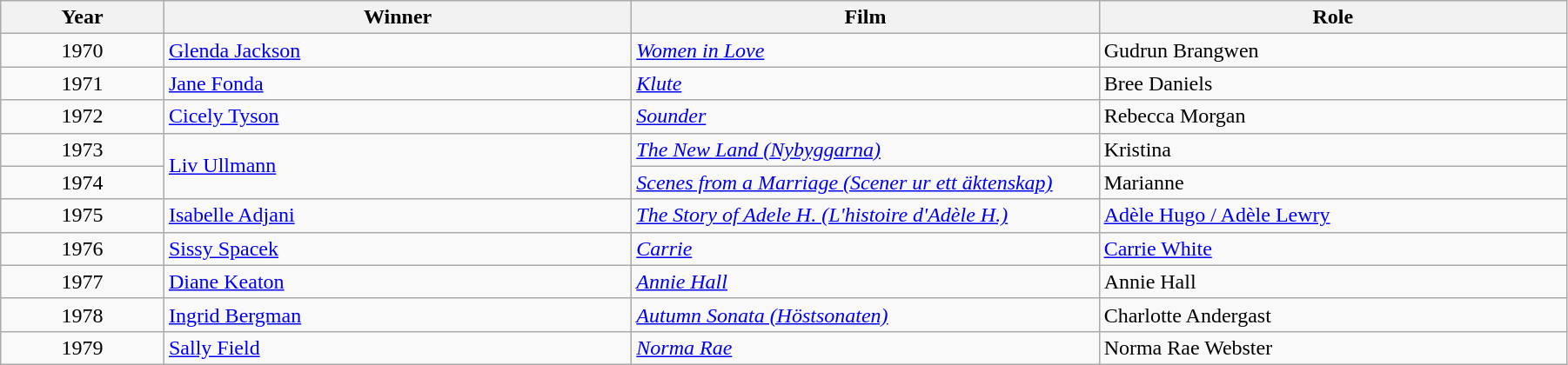<table class="wikitable" width="95%" cellpadding="5">
<tr>
<th width="100"><strong>Year</strong></th>
<th width="300"><strong>Winner</strong></th>
<th width="300"><strong>Film</strong></th>
<th width="300"><strong>Role</strong></th>
</tr>
<tr>
<td style="text-align:center;">1970</td>
<td><a href='#'>Glenda Jackson</a></td>
<td><em><a href='#'>Women in Love</a></em></td>
<td>Gudrun Brangwen</td>
</tr>
<tr>
<td style="text-align:center;">1971</td>
<td><a href='#'>Jane Fonda</a></td>
<td><em><a href='#'>Klute</a></em></td>
<td>Bree Daniels</td>
</tr>
<tr>
<td style="text-align:center;">1972</td>
<td><a href='#'>Cicely Tyson</a></td>
<td><em><a href='#'>Sounder</a></em></td>
<td>Rebecca Morgan</td>
</tr>
<tr>
<td style="text-align:center;">1973</td>
<td rowspan=2><a href='#'>Liv Ullmann</a></td>
<td><em><a href='#'>The New Land (Nybyggarna)</a></em></td>
<td>Kristina</td>
</tr>
<tr>
<td style="text-align:center;">1974</td>
<td><em><a href='#'>Scenes from a Marriage (Scener ur ett äktenskap)</a></em></td>
<td>Marianne</td>
</tr>
<tr>
<td style="text-align:center;">1975</td>
<td><a href='#'>Isabelle Adjani</a></td>
<td><em><a href='#'>The Story of Adele H. (L'histoire d'Adèle H.)</a></em></td>
<td><a href='#'>Adèle Hugo / Adèle Lewry</a></td>
</tr>
<tr>
<td style="text-align:center;">1976</td>
<td><a href='#'>Sissy Spacek</a></td>
<td><em><a href='#'>Carrie</a></em></td>
<td><a href='#'>Carrie White</a></td>
</tr>
<tr>
<td style="text-align:center;">1977</td>
<td><a href='#'>Diane Keaton</a></td>
<td><em><a href='#'>Annie Hall</a></em></td>
<td>Annie Hall</td>
</tr>
<tr>
<td style="text-align:center;">1978</td>
<td><a href='#'>Ingrid Bergman</a></td>
<td><em><a href='#'>Autumn Sonata (Höstsonaten)</a></em></td>
<td>Charlotte Andergast</td>
</tr>
<tr>
<td style="text-align:center;">1979</td>
<td><a href='#'>Sally Field</a></td>
<td><em><a href='#'>Norma Rae</a></em></td>
<td>Norma Rae Webster</td>
</tr>
</table>
